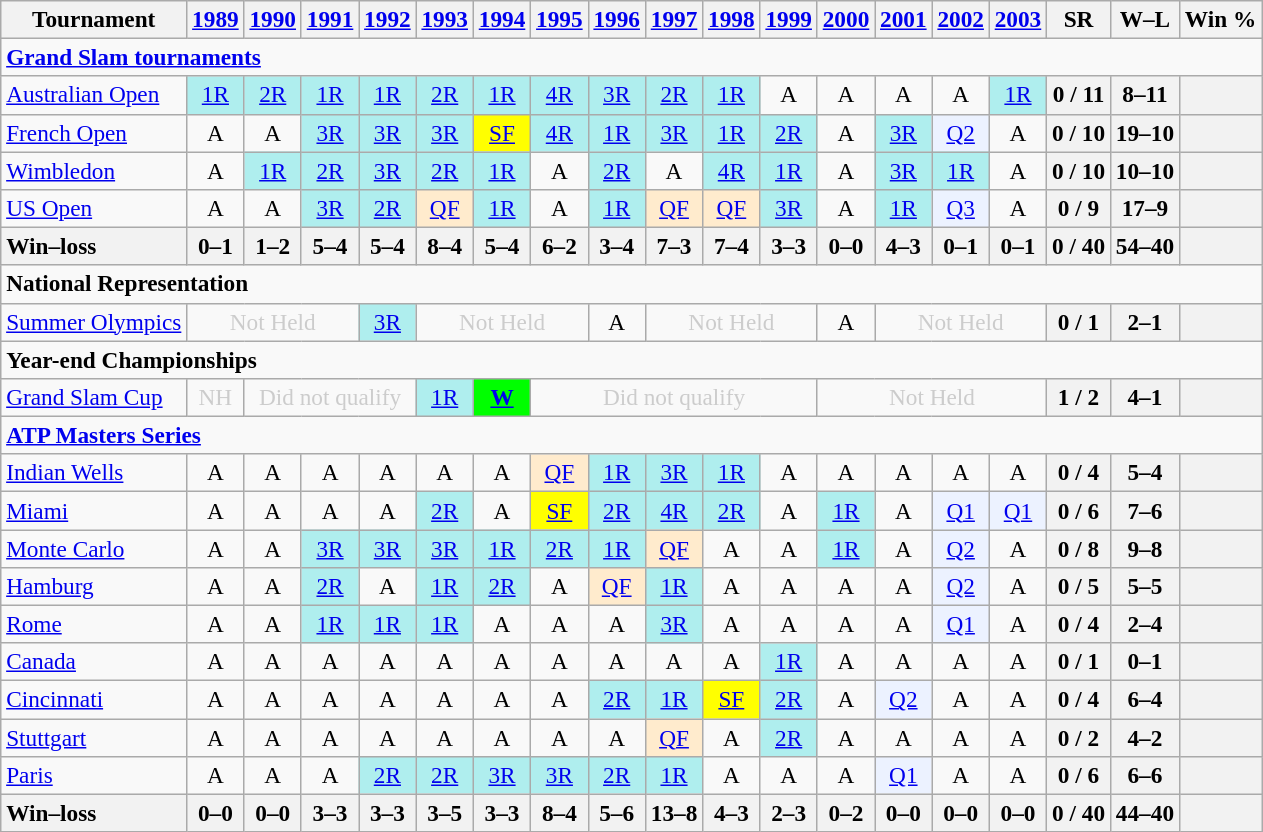<table class=wikitable style=text-align:center;font-size:97%>
<tr>
<th>Tournament</th>
<th><a href='#'>1989</a></th>
<th><a href='#'>1990</a></th>
<th><a href='#'>1991</a></th>
<th><a href='#'>1992</a></th>
<th><a href='#'>1993</a></th>
<th><a href='#'>1994</a></th>
<th><a href='#'>1995</a></th>
<th><a href='#'>1996</a></th>
<th><a href='#'>1997</a></th>
<th><a href='#'>1998</a></th>
<th><a href='#'>1999</a></th>
<th><a href='#'>2000</a></th>
<th><a href='#'>2001</a></th>
<th><a href='#'>2002</a></th>
<th><a href='#'>2003</a></th>
<th>SR</th>
<th>W–L</th>
<th>Win %</th>
</tr>
<tr>
<td colspan=23 align=left><strong><a href='#'>Grand Slam tournaments</a></strong></td>
</tr>
<tr>
<td align=left><a href='#'>Australian Open</a></td>
<td bgcolor=afeeee><a href='#'>1R</a></td>
<td bgcolor=afeeee><a href='#'>2R</a></td>
<td bgcolor=afeeee><a href='#'>1R</a></td>
<td bgcolor=afeeee><a href='#'>1R</a></td>
<td bgcolor=afeeee><a href='#'>2R</a></td>
<td bgcolor=afeeee><a href='#'>1R</a></td>
<td bgcolor=afeeee><a href='#'>4R</a></td>
<td bgcolor=afeeee><a href='#'>3R</a></td>
<td bgcolor=afeeee><a href='#'>2R</a></td>
<td bgcolor=afeeee><a href='#'>1R</a></td>
<td>A</td>
<td>A</td>
<td>A</td>
<td>A</td>
<td bgcolor=afeeee><a href='#'>1R</a></td>
<th>0 / 11</th>
<th>8–11</th>
<th></th>
</tr>
<tr>
<td align=left><a href='#'>French Open</a></td>
<td>A</td>
<td>A</td>
<td bgcolor=afeeee><a href='#'>3R</a></td>
<td bgcolor=afeeee><a href='#'>3R</a></td>
<td bgcolor=afeeee><a href='#'>3R</a></td>
<td bgcolor=yellow><a href='#'>SF</a></td>
<td bgcolor=afeeee><a href='#'>4R</a></td>
<td bgcolor=afeeee><a href='#'>1R</a></td>
<td bgcolor=afeeee><a href='#'>3R</a></td>
<td bgcolor=afeeee><a href='#'>1R</a></td>
<td bgcolor=afeeee><a href='#'>2R</a></td>
<td>A</td>
<td bgcolor=afeeee><a href='#'>3R</a></td>
<td bgcolor=ecf2ff><a href='#'>Q2</a></td>
<td>A</td>
<th>0 / 10</th>
<th>19–10</th>
<th></th>
</tr>
<tr>
<td align=left><a href='#'>Wimbledon</a></td>
<td>A</td>
<td bgcolor=afeeee><a href='#'>1R</a></td>
<td bgcolor=afeeee><a href='#'>2R</a></td>
<td bgcolor=afeeee><a href='#'>3R</a></td>
<td bgcolor=afeeee><a href='#'>2R</a></td>
<td bgcolor=afeeee><a href='#'>1R</a></td>
<td>A</td>
<td bgcolor=afeeee><a href='#'>2R</a></td>
<td>A</td>
<td bgcolor=afeeee><a href='#'>4R</a></td>
<td bgcolor=afeeee><a href='#'>1R</a></td>
<td>A</td>
<td bgcolor=afeeee><a href='#'>3R</a></td>
<td bgcolor=afeeee><a href='#'>1R</a></td>
<td>A</td>
<th>0 / 10</th>
<th>10–10</th>
<th></th>
</tr>
<tr>
<td align=left><a href='#'>US Open</a></td>
<td>A</td>
<td>A</td>
<td bgcolor=afeeee><a href='#'>3R</a></td>
<td bgcolor=afeeee><a href='#'>2R</a></td>
<td bgcolor=ffebcd><a href='#'>QF</a></td>
<td bgcolor=afeeee><a href='#'>1R</a></td>
<td>A</td>
<td bgcolor=afeeee><a href='#'>1R</a></td>
<td bgcolor=ffebcd><a href='#'>QF</a></td>
<td bgcolor=ffebcd><a href='#'>QF</a></td>
<td bgcolor=afeeee><a href='#'>3R</a></td>
<td>A</td>
<td bgcolor=afeeee><a href='#'>1R</a></td>
<td bgcolor=ecf2ff><a href='#'>Q3</a></td>
<td>A</td>
<th>0 / 9</th>
<th>17–9</th>
<th></th>
</tr>
<tr>
<th style=text-align:left>Win–loss</th>
<th>0–1</th>
<th>1–2</th>
<th>5–4</th>
<th>5–4</th>
<th>8–4</th>
<th>5–4</th>
<th>6–2</th>
<th>3–4</th>
<th>7–3</th>
<th>7–4</th>
<th>3–3</th>
<th>0–0</th>
<th>4–3</th>
<th>0–1</th>
<th>0–1</th>
<th>0 / 40</th>
<th>54–40</th>
<th></th>
</tr>
<tr>
<td colspan=23 align=left><strong>National Representation</strong></td>
</tr>
<tr |->
<td align=left><a href='#'>Summer Olympics</a></td>
<td colspan=3 style=color:#cccccc>Not Held</td>
<td style=background:#afeeee><a href='#'>3R</a></td>
<td colspan=3 style=color:#cccccc>Not Held</td>
<td>A</td>
<td colspan=3 style=color:#cccccc>Not Held</td>
<td>A</td>
<td colspan=3 style=color:#cccccc>Not Held</td>
<th>0 / 1</th>
<th>2–1</th>
<th></th>
</tr>
<tr>
<td colspan=23 align=left><strong>Year-end Championships</strong></td>
</tr>
<tr>
<td align=left><a href='#'>Grand Slam Cup</a></td>
<td colspan=1 style=color:#cccccc>NH</td>
<td colspan=3 style=color:#cccccc>Did not qualify</td>
<td style=background:#afeeee><a href='#'>1R</a></td>
<td bgcolor=lime><a href='#'><strong>W</strong></a></td>
<td colspan=5 style=color:#cccccc>Did not qualify</td>
<td colspan=4 style=color:#cccccc>Not Held</td>
<th>1 / 2</th>
<th>4–1</th>
<th></th>
</tr>
<tr>
<td colspan=23 align=left><strong><a href='#'>ATP Masters Series</a></strong></td>
</tr>
<tr>
<td align=left><a href='#'>Indian Wells</a></td>
<td>A</td>
<td>A</td>
<td>A</td>
<td>A</td>
<td>A</td>
<td>A</td>
<td bgcolor=ffebcd><a href='#'>QF</a></td>
<td bgcolor=afeeee><a href='#'>1R</a></td>
<td bgcolor=afeeee><a href='#'>3R</a></td>
<td bgcolor=afeeee><a href='#'>1R</a></td>
<td>A</td>
<td>A</td>
<td>A</td>
<td>A</td>
<td>A</td>
<th>0 / 4</th>
<th>5–4</th>
<th></th>
</tr>
<tr>
<td align=left><a href='#'>Miami</a></td>
<td>A</td>
<td>A</td>
<td>A</td>
<td>A</td>
<td bgcolor=afeeee><a href='#'>2R</a></td>
<td>A</td>
<td bgcolor=yellow><a href='#'>SF</a></td>
<td bgcolor=afeeee><a href='#'>2R</a></td>
<td bgcolor=afeeee><a href='#'>4R</a></td>
<td bgcolor=afeeee><a href='#'>2R</a></td>
<td>A</td>
<td bgcolor=afeeee><a href='#'>1R</a></td>
<td>A</td>
<td bgcolor=ecf2ff><a href='#'>Q1</a></td>
<td bgcolor=ecf2ff><a href='#'>Q1</a></td>
<th>0 / 6</th>
<th>7–6</th>
<th></th>
</tr>
<tr>
<td align=left><a href='#'>Monte Carlo</a></td>
<td>A</td>
<td>A</td>
<td bgcolor=afeeee><a href='#'>3R</a></td>
<td bgcolor=afeeee><a href='#'>3R</a></td>
<td bgcolor=afeeee><a href='#'>3R</a></td>
<td bgcolor=afeeee><a href='#'>1R</a></td>
<td bgcolor=afeeee><a href='#'>2R</a></td>
<td bgcolor=afeeee><a href='#'>1R</a></td>
<td bgcolor=ffebcd><a href='#'>QF</a></td>
<td>A</td>
<td>A</td>
<td bgcolor=afeeee><a href='#'>1R</a></td>
<td>A</td>
<td bgcolor=ecf2ff><a href='#'>Q2</a></td>
<td>A</td>
<th>0 / 8</th>
<th>9–8</th>
<th></th>
</tr>
<tr>
<td align=left><a href='#'>Hamburg</a></td>
<td>A</td>
<td>A</td>
<td bgcolor=afeeee><a href='#'>2R</a></td>
<td>A</td>
<td bgcolor=afeeee><a href='#'>1R</a></td>
<td bgcolor=afeeee><a href='#'>2R</a></td>
<td>A</td>
<td bgcolor=ffebcd><a href='#'>QF</a></td>
<td bgcolor=afeeee><a href='#'>1R</a></td>
<td>A</td>
<td>A</td>
<td>A</td>
<td>A</td>
<td bgcolor=ecf2ff><a href='#'>Q2</a></td>
<td>A</td>
<th>0 / 5</th>
<th>5–5</th>
<th></th>
</tr>
<tr>
<td align=left><a href='#'>Rome</a></td>
<td>A</td>
<td>A</td>
<td bgcolor=afeeee><a href='#'>1R</a></td>
<td bgcolor=afeeee><a href='#'>1R</a></td>
<td bgcolor=afeeee><a href='#'>1R</a></td>
<td>A</td>
<td>A</td>
<td>A</td>
<td bgcolor=afeeee><a href='#'>3R</a></td>
<td>A</td>
<td>A</td>
<td>A</td>
<td>A</td>
<td bgcolor=ecf2ff><a href='#'>Q1</a></td>
<td>A</td>
<th>0 / 4</th>
<th>2–4</th>
<th></th>
</tr>
<tr>
<td align=left><a href='#'>Canada</a></td>
<td>A</td>
<td>A</td>
<td>A</td>
<td>A</td>
<td>A</td>
<td>A</td>
<td>A</td>
<td>A</td>
<td>A</td>
<td>A</td>
<td bgcolor=afeeee><a href='#'>1R</a></td>
<td>A</td>
<td>A</td>
<td>A</td>
<td>A</td>
<th>0 / 1</th>
<th>0–1</th>
<th></th>
</tr>
<tr>
<td align=left><a href='#'>Cincinnati</a></td>
<td>A</td>
<td>A</td>
<td>A</td>
<td>A</td>
<td>A</td>
<td>A</td>
<td>A</td>
<td bgcolor=afeeee><a href='#'>2R</a></td>
<td bgcolor=afeeee><a href='#'>1R</a></td>
<td bgcolor=yellow><a href='#'>SF</a></td>
<td bgcolor=afeeee><a href='#'>2R</a></td>
<td>A</td>
<td bgcolor=ecf2ff><a href='#'>Q2</a></td>
<td>A</td>
<td>A</td>
<th>0 / 4</th>
<th>6–4</th>
<th></th>
</tr>
<tr>
<td align=left><a href='#'>Stuttgart</a></td>
<td>A</td>
<td>A</td>
<td>A</td>
<td>A</td>
<td>A</td>
<td>A</td>
<td>A</td>
<td>A</td>
<td bgcolor=ffebcd><a href='#'>QF</a></td>
<td>A</td>
<td bgcolor=afeeee><a href='#'>2R</a></td>
<td>A</td>
<td>A</td>
<td>A</td>
<td>A</td>
<th>0 / 2</th>
<th>4–2</th>
<th></th>
</tr>
<tr>
<td align=left><a href='#'>Paris</a></td>
<td>A</td>
<td>A</td>
<td>A</td>
<td bgcolor=afeeee><a href='#'>2R</a></td>
<td bgcolor=afeeee><a href='#'>2R</a></td>
<td bgcolor=afeeee><a href='#'>3R</a></td>
<td bgcolor=afeeee><a href='#'>3R</a></td>
<td bgcolor=afeeee><a href='#'>2R</a></td>
<td bgcolor=afeeee><a href='#'>1R</a></td>
<td>A</td>
<td>A</td>
<td>A</td>
<td bgcolor=ecf2ff><a href='#'>Q1</a></td>
<td>A</td>
<td>A</td>
<th>0 / 6</th>
<th>6–6</th>
<th></th>
</tr>
<tr>
<th style=text-align:left>Win–loss</th>
<th>0–0</th>
<th>0–0</th>
<th>3–3</th>
<th>3–3</th>
<th>3–5</th>
<th>3–3</th>
<th>8–4</th>
<th>5–6</th>
<th>13–8</th>
<th>4–3</th>
<th>2–3</th>
<th>0–2</th>
<th>0–0</th>
<th>0–0</th>
<th>0–0</th>
<th>0 / 40</th>
<th>44–40</th>
<th></th>
</tr>
</table>
